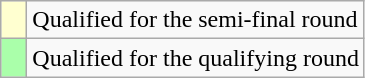<table class="wikitable">
<tr>
<td width=10px bgcolor="#ffffd0"></td>
<td>Qualified for the semi-final round</td>
</tr>
<tr>
<td width=10px bgcolor="#aaffaa"></td>
<td>Qualified for the qualifying round</td>
</tr>
</table>
